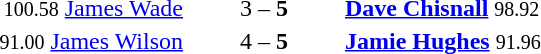<table style="text-align:center">
<tr>
<th width=223></th>
<th width=100></th>
<th width=223></th>
</tr>
<tr>
<td align=right><small><span>100.58</span></small> <a href='#'>James Wade</a> </td>
<td>3  – <strong>5</strong></td>
<td align=left> <strong><a href='#'>Dave Chisnall</a></strong> <small><span>98.92</span></small></td>
</tr>
<tr>
<td align=right><small><span>91.00</span></small> <a href='#'>James Wilson</a> </td>
<td>4 – <strong>5</strong></td>
<td align=left> <strong><a href='#'>Jamie Hughes</a></strong> <small><span>91.96</span></small></td>
</tr>
</table>
